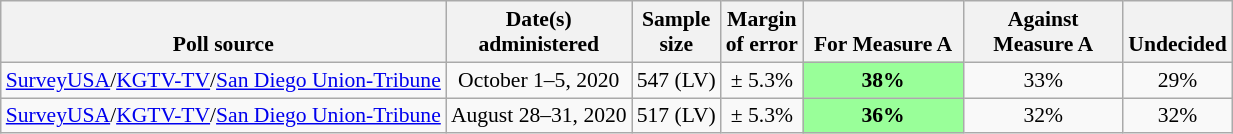<table class="wikitable" style="font-size:90%;text-align:center;">
<tr valign=bottom>
<th>Poll source</th>
<th>Date(s)<br>administered</th>
<th>Sample<br>size</th>
<th>Margin<br>of error</th>
<th style="width:100px;">For Measure A</th>
<th style="width:100px;">Against Measure A</th>
<th>Undecided</th>
</tr>
<tr>
<td style="text-align:left;"><a href='#'>SurveyUSA</a>/<a href='#'>KGTV-TV</a>/<a href='#'>San Diego Union-Tribune</a></td>
<td>October 1–5, 2020</td>
<td>547 (LV)</td>
<td>± 5.3%</td>
<td style="background: rgb(153, 255, 153);"><strong>38%</strong></td>
<td>33%</td>
<td>29%</td>
</tr>
<tr>
<td style="text-align:left;"><a href='#'>SurveyUSA</a>/<a href='#'>KGTV-TV</a>/<a href='#'>San Diego Union-Tribune</a></td>
<td>August 28–31, 2020</td>
<td>517 (LV)</td>
<td>± 5.3%</td>
<td style="background: rgb(153, 255, 153);"><strong>36%</strong></td>
<td>32%</td>
<td>32%</td>
</tr>
</table>
